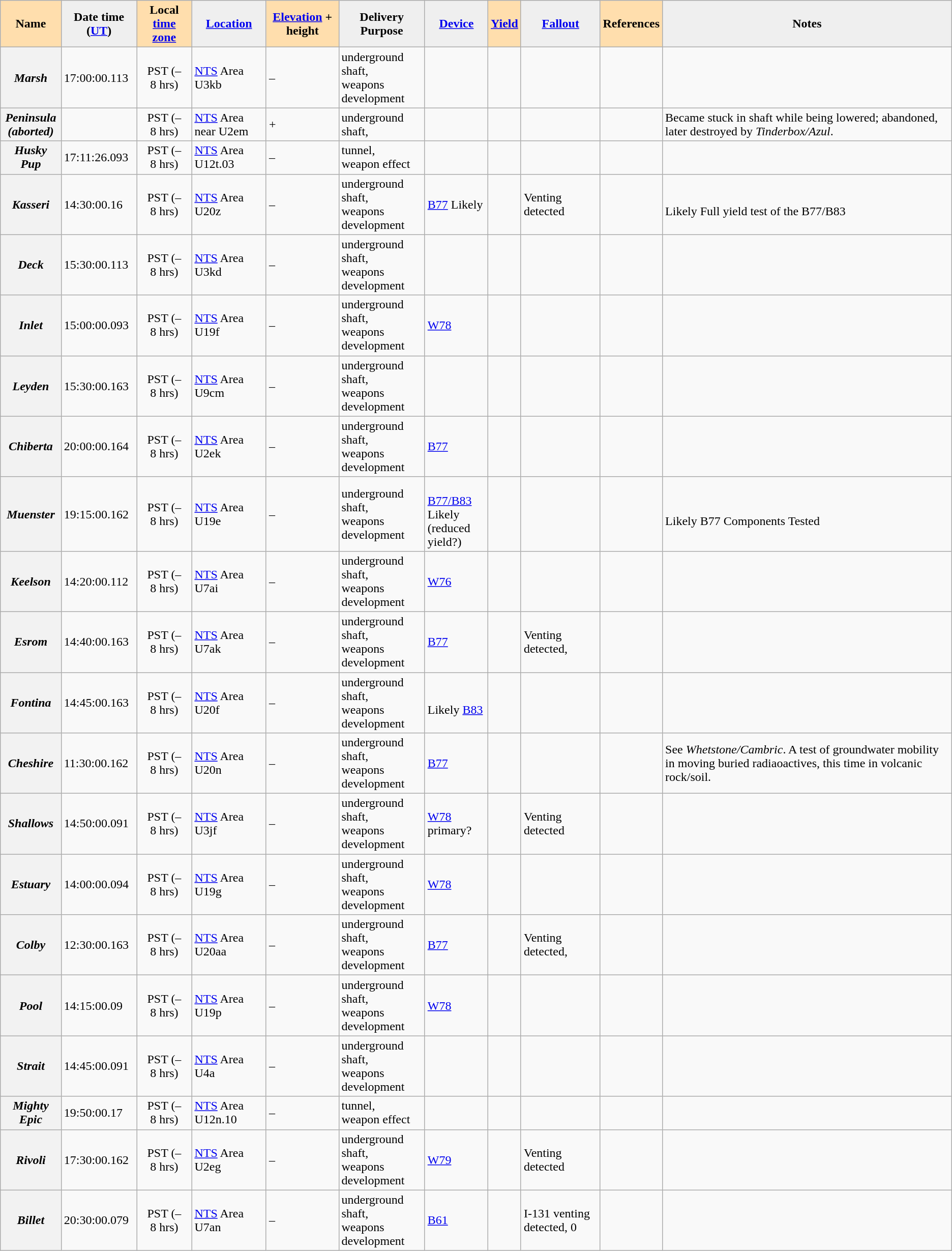<table class="wikitable sortable">
<tr>
<th style="background:#ffdead;">Name </th>
<th style="background:#efefef;">Date time (<a href='#'>UT</a>)</th>
<th style="background:#ffdead;">Local <a href='#'>time zone</a></th>
<th style="background:#efefef;"><a href='#'>Location</a></th>
<th style="background:#ffdead;"><a href='#'>Elevation</a> + height </th>
<th style="background:#efefef;">Delivery <br>Purpose </th>
<th style="background:#efefef;"><a href='#'>Device</a></th>
<th style="background:#ffdead;"><a href='#'>Yield</a></th>
<th style="background:#efefef;" class="unsortable"><a href='#'>Fallout</a></th>
<th style="background:#ffdead;" class="unsortable">References</th>
<th style="background:#efefef;" class="unsortable">Notes</th>
</tr>
<tr>
<th><em>Marsh</em></th>
<td> 17:00:00.113</td>
<td style="text-align:center;">PST (–8 hrs)<br></td>
<td><a href='#'>NTS</a> Area U3kb </td>
<td> – </td>
<td>underground shaft,<br>weapons development</td>
<td></td>
<td style="text-align:center;"></td>
<td></td>
<td></td>
<td></td>
</tr>
<tr>
<th><em>Peninsula</em><br><em>(aborted)</em></th>
<td></td>
<td style="text-align:center;">PST (–8 hrs)<br></td>
<td><a href='#'>NTS</a> Area near U2em</td>
<td> +</td>
<td>underground shaft,<br></td>
<td></td>
<td style="text-align:center;"></td>
<td></td>
<td></td>
<td>Became stuck in shaft while being lowered; abandoned, later destroyed by <em>Tinderbox/Azul</em>.</td>
</tr>
<tr>
<th><em>Husky Pup</em></th>
<td> 17:11:26.093</td>
<td style="text-align:center;">PST (–8 hrs)<br></td>
<td><a href='#'>NTS</a> Area U12t.03 </td>
<td> – </td>
<td>tunnel,<br>weapon effect</td>
<td></td>
<td style="text-align:center;"></td>
<td></td>
<td></td>
<td></td>
</tr>
<tr>
<th><em>Kasseri</em></th>
<td> 14:30:00.16</td>
<td style="text-align:center;">PST (–8 hrs)<br></td>
<td><a href='#'>NTS</a> Area U20z </td>
<td> – </td>
<td>underground shaft,<br>weapons development</td>
<td><a href='#'>B77</a> Likely</td>
<td style="text-align:center;"></td>
<td>Venting detected</td>
<td></td>
<td><br>Likely Full yield test of the B77/B83</td>
</tr>
<tr>
<th><em>Deck</em></th>
<td> 15:30:00.113</td>
<td style="text-align:center;">PST (–8 hrs)<br></td>
<td><a href='#'>NTS</a> Area U3kd </td>
<td> – </td>
<td>underground shaft,<br>weapons development</td>
<td></td>
<td style="text-align:center;"></td>
<td></td>
<td></td>
<td></td>
</tr>
<tr>
<th><em>Inlet</em></th>
<td> 15:00:00.093</td>
<td style="text-align:center;">PST (–8 hrs)<br></td>
<td><a href='#'>NTS</a> Area U19f </td>
<td> – </td>
<td>underground shaft,<br>weapons development</td>
<td><a href='#'>W78</a></td>
<td style="text-align:center;"></td>
<td></td>
<td></td>
<td></td>
</tr>
<tr>
<th><em>Leyden</em></th>
<td> 15:30:00.163</td>
<td style="text-align:center;">PST (–8 hrs)<br></td>
<td><a href='#'>NTS</a> Area U9cm </td>
<td> – </td>
<td>underground shaft,<br>weapons development</td>
<td></td>
<td style="text-align:center;"></td>
<td></td>
<td></td>
<td></td>
</tr>
<tr>
<th><em>Chiberta</em></th>
<td> 20:00:00.164</td>
<td style="text-align:center;">PST (–8 hrs)<br></td>
<td><a href='#'>NTS</a> Area U2ek </td>
<td> – </td>
<td>underground shaft,<br>weapons development</td>
<td><a href='#'>B77</a></td>
<td style="text-align:center;"></td>
<td></td>
<td></td>
<td></td>
</tr>
<tr>
<th><em>Muenster</em></th>
<td> 19:15:00.162</td>
<td style="text-align:center;">PST (–8 hrs)<br></td>
<td><a href='#'>NTS</a> Area U19e </td>
<td> – </td>
<td>underground shaft,<br>weapons development</td>
<td><br><a href='#'>B77/B83</a> Likely<br>(reduced yield?)</td>
<td style="text-align:center;"></td>
<td></td>
<td></td>
<td><br>Likely B77 Components Tested</td>
</tr>
<tr>
<th><em>Keelson</em></th>
<td> 14:20:00.112</td>
<td style="text-align:center;">PST (–8 hrs)<br></td>
<td><a href='#'>NTS</a> Area U7ai </td>
<td> – </td>
<td>underground shaft,<br>weapons development</td>
<td><a href='#'>W76</a></td>
<td style="text-align:center;"></td>
<td></td>
<td></td>
<td></td>
</tr>
<tr>
<th><em>Esrom</em></th>
<td> 14:40:00.163</td>
<td style="text-align:center;">PST (–8 hrs)<br></td>
<td><a href='#'>NTS</a> Area U7ak </td>
<td> – </td>
<td>underground shaft,<br>weapons development</td>
<td><a href='#'>B77</a></td>
<td style="text-align:center;"></td>
<td>Venting detected, </td>
<td></td>
<td></td>
</tr>
<tr>
<th><em>Fontina</em></th>
<td> 14:45:00.163</td>
<td style="text-align:center;">PST (–8 hrs)<br></td>
<td><a href='#'>NTS</a> Area U20f </td>
<td> – </td>
<td>underground shaft,<br>weapons development</td>
<td><br>Likely <a href='#'>B83</a></td>
<td style="text-align:center;"></td>
<td></td>
<td></td>
<td></td>
</tr>
<tr>
<th><em>Cheshire</em></th>
<td> 11:30:00.162</td>
<td style="text-align:center;">PST (–8 hrs)<br></td>
<td><a href='#'>NTS</a> Area U20n </td>
<td> – </td>
<td>underground shaft,<br>weapons development</td>
<td><a href='#'>B77</a></td>
<td style="text-align:center;"></td>
<td></td>
<td></td>
<td>See <em>Whetstone/Cambric</em>.  A test of groundwater mobility in moving buried radiaoactives, this time in volcanic rock/soil.</td>
</tr>
<tr>
<th><em>Shallows</em></th>
<td> 14:50:00.091</td>
<td style="text-align:center;">PST (–8 hrs)<br></td>
<td><a href='#'>NTS</a> Area U3jf </td>
<td> – </td>
<td>underground shaft,<br>weapons development</td>
<td><a href='#'>W78</a> primary?</td>
<td style="text-align:center;"></td>
<td>Venting detected</td>
<td></td>
<td></td>
</tr>
<tr>
<th><em>Estuary</em></th>
<td> 14:00:00.094</td>
<td style="text-align:center;">PST (–8 hrs)<br></td>
<td><a href='#'>NTS</a> Area U19g </td>
<td> – </td>
<td>underground shaft,<br>weapons development</td>
<td><a href='#'>W78</a></td>
<td style="text-align:center;"></td>
<td></td>
<td></td>
<td></td>
</tr>
<tr>
<th><em>Colby</em></th>
<td> 12:30:00.163</td>
<td style="text-align:center;">PST (–8 hrs)<br></td>
<td><a href='#'>NTS</a> Area U20aa </td>
<td> – </td>
<td>underground shaft,<br>weapons development</td>
<td><a href='#'>B77</a></td>
<td style="text-align:center;"></td>
<td>Venting detected, </td>
<td></td>
<td></td>
</tr>
<tr>
<th><em>Pool</em></th>
<td> 14:15:00.09</td>
<td style="text-align:center;">PST (–8 hrs)<br></td>
<td><a href='#'>NTS</a> Area U19p </td>
<td> – </td>
<td>underground shaft,<br>weapons development</td>
<td><a href='#'>W78</a></td>
<td style="text-align:center;"></td>
<td></td>
<td></td>
<td></td>
</tr>
<tr>
<th><em>Strait</em></th>
<td> 14:45:00.091</td>
<td style="text-align:center;">PST (–8 hrs)<br></td>
<td><a href='#'>NTS</a> Area U4a </td>
<td> – </td>
<td>underground shaft,<br>weapons development</td>
<td></td>
<td style="text-align:center;"></td>
<td></td>
<td></td>
<td></td>
</tr>
<tr>
<th><em>Mighty Epic</em></th>
<td> 19:50:00.17</td>
<td style="text-align:center;">PST (–8 hrs)<br></td>
<td><a href='#'>NTS</a> Area U12n.10 </td>
<td> – </td>
<td>tunnel,<br>weapon effect</td>
<td></td>
<td style="text-align:center;"></td>
<td></td>
<td></td>
<td></td>
</tr>
<tr>
<th><em>Rivoli</em></th>
<td> 17:30:00.162</td>
<td style="text-align:center;">PST (–8 hrs)<br></td>
<td><a href='#'>NTS</a> Area U2eg </td>
<td> – </td>
<td>underground shaft,<br>weapons development</td>
<td><a href='#'>W79</a></td>
<td style="text-align:center;"></td>
<td>Venting detected</td>
<td></td>
<td></td>
</tr>
<tr>
<th><em>Billet</em></th>
<td> 20:30:00.079</td>
<td style="text-align:center;">PST (–8 hrs)<br></td>
<td><a href='#'>NTS</a> Area U7an </td>
<td> – </td>
<td>underground shaft,<br>weapons development</td>
<td><a href='#'>B61</a></td>
<td style="text-align:center;"></td>
<td>I-131 venting detected, 0</td>
<td></td>
<td></td>
</tr>
</table>
